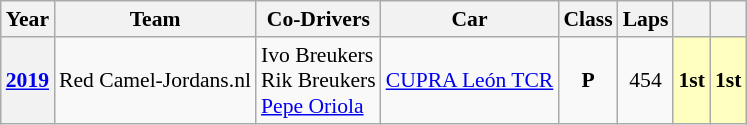<table class="wikitable" style="text-align:center; font-size:90%">
<tr>
<th>Year</th>
<th>Team</th>
<th>Co-Drivers</th>
<th>Car</th>
<th>Class</th>
<th>Laps</th>
<th></th>
<th></th>
</tr>
<tr>
<th><a href='#'>2019</a></th>
<td align="left" nowrap> Red Camel-Jordans.nl</td>
<td align="left" nowrap> Ivo Breukers<br> Rik Breukers<br> <a href='#'>Pepe Oriola</a></td>
<td align="left" nowrap><a href='#'>CUPRA León TCR</a></td>
<td><strong><span>P</span></strong></td>
<td>454</td>
<td style="background:#FFFFBF;"><strong>1st</strong></td>
<td style="background:#FFFFBF;"><strong>1st</strong></td>
</tr>
</table>
